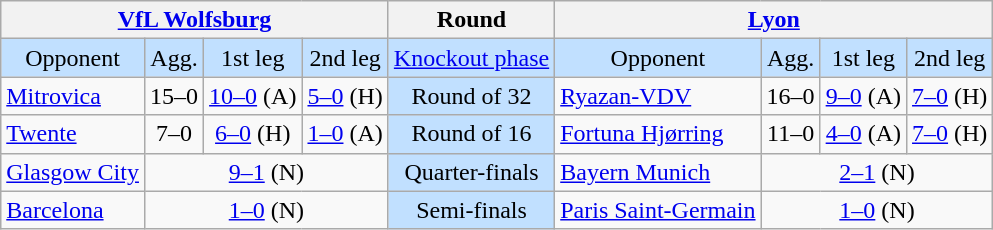<table class="wikitable" style="text-align:center">
<tr>
<th colspan="4"> <a href='#'>VfL Wolfsburg</a></th>
<th>Round</th>
<th colspan="4"> <a href='#'>Lyon</a></th>
</tr>
<tr style="background:#C1E0FF">
<td>Opponent</td>
<td>Agg.</td>
<td>1st leg</td>
<td>2nd leg</td>
<td><a href='#'>Knockout phase</a></td>
<td>Opponent</td>
<td>Agg.</td>
<td>1st leg</td>
<td>2nd leg</td>
</tr>
<tr>
<td style="text-align:left"> <a href='#'>Mitrovica</a></td>
<td>15–0</td>
<td><a href='#'>10–0</a> (A)</td>
<td><a href='#'>5–0</a> (H)</td>
<td style="background:#C1E0FF">Round of 32</td>
<td style="text-align:left"> <a href='#'>Ryazan-VDV</a></td>
<td>16–0</td>
<td><a href='#'>9–0</a> (A)</td>
<td><a href='#'>7–0</a> (H)</td>
</tr>
<tr>
<td style="text-align:left"> <a href='#'>Twente</a></td>
<td>7–0</td>
<td><a href='#'>6–0</a> (H)</td>
<td><a href='#'>1–0</a> (A)</td>
<td style="background:#C1E0FF">Round of 16</td>
<td style="text-align:left"> <a href='#'>Fortuna Hjørring</a></td>
<td>11–0</td>
<td><a href='#'>4–0</a> (A)</td>
<td><a href='#'>7–0</a> (H)</td>
</tr>
<tr>
<td style="text-align:left"> <a href='#'>Glasgow City</a></td>
<td colspan="3"><a href='#'>9–1</a> (N)</td>
<td style="background:#C1E0FF">Quarter-finals</td>
<td style="text-align:left"> <a href='#'>Bayern Munich</a></td>
<td colspan="3"><a href='#'>2–1</a> (N)</td>
</tr>
<tr>
<td style="text-align:left"> <a href='#'>Barcelona</a></td>
<td colspan="3"><a href='#'>1–0</a> (N)</td>
<td style="background:#C1E0FF">Semi-finals</td>
<td style="text-align:left"> <a href='#'>Paris Saint-Germain</a></td>
<td colspan="3"><a href='#'>1–0</a> (N)</td>
</tr>
</table>
